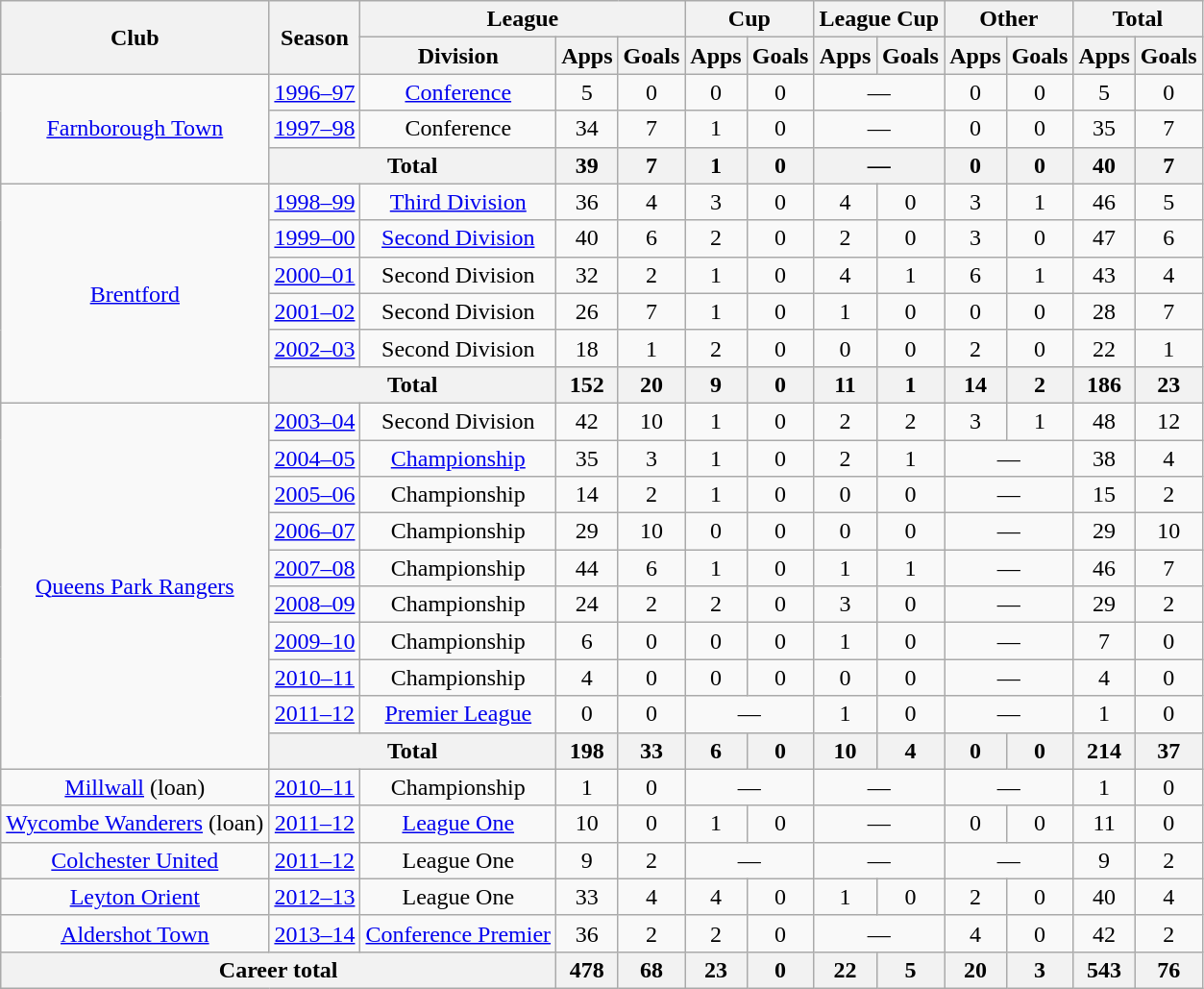<table class="wikitable" style="text-align:center">
<tr>
<th rowspan="2">Club</th>
<th rowspan="2">Season</th>
<th colspan="3">League</th>
<th colspan="2">Cup</th>
<th colspan="2">League Cup</th>
<th colspan="2">Other</th>
<th colspan="2">Total</th>
</tr>
<tr>
<th>Division</th>
<th>Apps</th>
<th>Goals</th>
<th>Apps</th>
<th>Goals</th>
<th>Apps</th>
<th>Goals</th>
<th>Apps</th>
<th>Goals</th>
<th>Apps</th>
<th>Goals</th>
</tr>
<tr>
<td rowspan="3"><a href='#'>Farnborough Town</a></td>
<td><a href='#'>1996–97</a></td>
<td><a href='#'>Conference</a></td>
<td>5</td>
<td>0</td>
<td>0</td>
<td>0</td>
<td colspan="2">—</td>
<td>0</td>
<td>0</td>
<td>5</td>
<td>0</td>
</tr>
<tr>
<td><a href='#'>1997–98</a></td>
<td>Conference</td>
<td>34</td>
<td>7</td>
<td>1</td>
<td>0</td>
<td colspan="2">—</td>
<td>0</td>
<td>0</td>
<td>35</td>
<td>7</td>
</tr>
<tr>
<th colspan="2">Total</th>
<th>39</th>
<th>7</th>
<th>1</th>
<th>0</th>
<th colspan="2">—</th>
<th>0</th>
<th>0</th>
<th>40</th>
<th>7</th>
</tr>
<tr>
<td rowspan="6"><a href='#'>Brentford</a></td>
<td><a href='#'>1998–99</a></td>
<td><a href='#'>Third Division</a></td>
<td>36</td>
<td>4</td>
<td>3</td>
<td>0</td>
<td>4</td>
<td>0</td>
<td>3</td>
<td>1</td>
<td>46</td>
<td>5</td>
</tr>
<tr>
<td><a href='#'>1999–00</a></td>
<td><a href='#'>Second Division</a></td>
<td>40</td>
<td>6</td>
<td>2</td>
<td>0</td>
<td>2</td>
<td>0</td>
<td>3</td>
<td>0</td>
<td>47</td>
<td>6</td>
</tr>
<tr>
<td><a href='#'>2000–01</a></td>
<td>Second Division</td>
<td>32</td>
<td>2</td>
<td>1</td>
<td>0</td>
<td>4</td>
<td>1</td>
<td>6</td>
<td>1</td>
<td>43</td>
<td>4</td>
</tr>
<tr>
<td><a href='#'>2001–02</a></td>
<td>Second Division</td>
<td>26</td>
<td>7</td>
<td>1</td>
<td>0</td>
<td>1</td>
<td>0</td>
<td>0</td>
<td>0</td>
<td>28</td>
<td>7</td>
</tr>
<tr>
<td><a href='#'>2002–03</a></td>
<td>Second Division</td>
<td>18</td>
<td>1</td>
<td>2</td>
<td>0</td>
<td>0</td>
<td>0</td>
<td>2</td>
<td>0</td>
<td>22</td>
<td>1</td>
</tr>
<tr>
<th colspan="2">Total</th>
<th>152</th>
<th>20</th>
<th>9</th>
<th>0</th>
<th>11</th>
<th>1</th>
<th>14</th>
<th>2</th>
<th>186</th>
<th>23</th>
</tr>
<tr>
<td rowspan="10"><a href='#'>Queens Park Rangers</a></td>
<td><a href='#'>2003–04</a></td>
<td>Second Division</td>
<td>42</td>
<td>10</td>
<td>1</td>
<td>0</td>
<td>2</td>
<td>2</td>
<td>3</td>
<td>1</td>
<td>48</td>
<td>12</td>
</tr>
<tr>
<td><a href='#'>2004–05</a></td>
<td><a href='#'>Championship</a></td>
<td>35</td>
<td>3</td>
<td>1</td>
<td>0</td>
<td>2</td>
<td>1</td>
<td colspan="2">—</td>
<td>38</td>
<td>4</td>
</tr>
<tr>
<td><a href='#'>2005–06</a></td>
<td>Championship</td>
<td>14</td>
<td>2</td>
<td>1</td>
<td>0</td>
<td>0</td>
<td>0</td>
<td colspan="2">—</td>
<td>15</td>
<td>2</td>
</tr>
<tr>
<td><a href='#'>2006–07</a></td>
<td>Championship</td>
<td>29</td>
<td>10</td>
<td>0</td>
<td>0</td>
<td>0</td>
<td>0</td>
<td colspan="2">—</td>
<td>29</td>
<td>10</td>
</tr>
<tr>
<td><a href='#'>2007–08</a></td>
<td>Championship</td>
<td>44</td>
<td>6</td>
<td>1</td>
<td>0</td>
<td>1</td>
<td>1</td>
<td colspan="2">—</td>
<td>46</td>
<td>7</td>
</tr>
<tr>
<td><a href='#'>2008–09</a></td>
<td>Championship</td>
<td>24</td>
<td>2</td>
<td>2</td>
<td>0</td>
<td>3</td>
<td>0</td>
<td colspan="2">—</td>
<td>29</td>
<td>2</td>
</tr>
<tr>
<td><a href='#'>2009–10</a></td>
<td>Championship</td>
<td>6</td>
<td>0</td>
<td>0</td>
<td>0</td>
<td>1</td>
<td>0</td>
<td colspan="2">—</td>
<td>7</td>
<td>0</td>
</tr>
<tr>
<td><a href='#'>2010–11</a></td>
<td>Championship</td>
<td>4</td>
<td>0</td>
<td>0</td>
<td>0</td>
<td>0</td>
<td>0</td>
<td colspan="2">—</td>
<td>4</td>
<td>0</td>
</tr>
<tr>
<td><a href='#'>2011–12</a></td>
<td><a href='#'>Premier League</a></td>
<td>0</td>
<td>0</td>
<td colspan="2">—</td>
<td>1</td>
<td>0</td>
<td colspan="2">—</td>
<td>1</td>
<td>0</td>
</tr>
<tr>
<th colspan="2">Total</th>
<th>198</th>
<th>33</th>
<th>6</th>
<th>0</th>
<th>10</th>
<th>4</th>
<th>0</th>
<th>0</th>
<th>214</th>
<th>37</th>
</tr>
<tr>
<td><a href='#'>Millwall</a> (loan)</td>
<td><a href='#'>2010–11</a></td>
<td>Championship</td>
<td>1</td>
<td>0</td>
<td colspan="2">—</td>
<td colspan="2">—</td>
<td colspan="2">—</td>
<td>1</td>
<td>0</td>
</tr>
<tr>
<td><a href='#'>Wycombe Wanderers</a> (loan)</td>
<td><a href='#'>2011–12</a></td>
<td><a href='#'>League One</a></td>
<td>10</td>
<td>0</td>
<td>1</td>
<td>0</td>
<td colspan="2">—</td>
<td>0</td>
<td>0</td>
<td>11</td>
<td>0</td>
</tr>
<tr>
<td><a href='#'>Colchester United</a></td>
<td><a href='#'>2011–12</a></td>
<td>League One</td>
<td>9</td>
<td>2</td>
<td colspan="2">—</td>
<td colspan="2">—</td>
<td colspan="2">—</td>
<td>9</td>
<td>2</td>
</tr>
<tr>
<td><a href='#'>Leyton Orient</a></td>
<td><a href='#'>2012–13</a></td>
<td>League One</td>
<td>33</td>
<td>4</td>
<td>4</td>
<td>0</td>
<td>1</td>
<td>0</td>
<td>2</td>
<td>0</td>
<td>40</td>
<td>4</td>
</tr>
<tr>
<td><a href='#'>Aldershot Town</a></td>
<td><a href='#'>2013–14</a></td>
<td><a href='#'>Conference Premier</a></td>
<td>36</td>
<td>2</td>
<td>2</td>
<td>0</td>
<td colspan="2">—</td>
<td>4</td>
<td>0</td>
<td>42</td>
<td>2</td>
</tr>
<tr>
<th colspan="3">Career total</th>
<th>478</th>
<th>68</th>
<th>23</th>
<th>0</th>
<th>22</th>
<th>5</th>
<th>20</th>
<th>3</th>
<th>543</th>
<th>76</th>
</tr>
</table>
